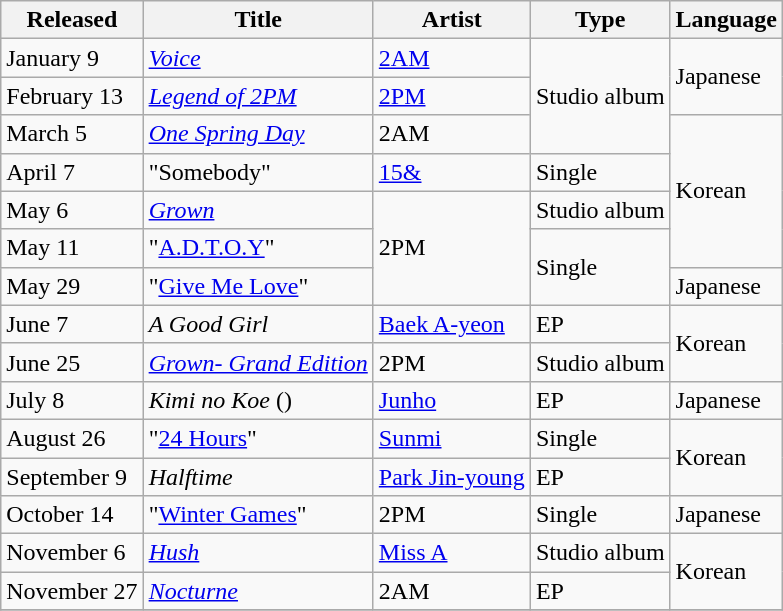<table class="wikitable plainrowheaders">
<tr>
<th scope="col">Released</th>
<th scope="col">Title</th>
<th scope="col">Artist</th>
<th scope="col">Type</th>
<th scope="col">Language</th>
</tr>
<tr>
<td rowspan="1">January 9</td>
<td rowspan="1"><em><a href='#'>Voice</a></em></td>
<td rowspan="1"><a href='#'>2AM</a></td>
<td rowspan="3">Studio album</td>
<td rowspan="2">Japanese</td>
</tr>
<tr>
<td rowspan="1">February 13</td>
<td rowspan="1"><em><a href='#'>Legend of 2PM</a></em></td>
<td rowspan="1"><a href='#'>2PM</a></td>
</tr>
<tr>
<td rowspan="1">March 5</td>
<td rowspan="1"><em><a href='#'>One Spring Day</a></em></td>
<td rowspan="1">2AM</td>
<td rowspan="4">Korean</td>
</tr>
<tr>
<td rowspan="1">April 7</td>
<td rowspan="1">"Somebody"</td>
<td rowspan="1"><a href='#'>15&</a></td>
<td rowspan="1">Single</td>
</tr>
<tr>
<td rowspan="1">May 6</td>
<td rowspan="1"><em><a href='#'>Grown</a></em></td>
<td rowspan="3">2PM</td>
<td rowspan="1">Studio album</td>
</tr>
<tr>
<td rowspan="1">May 11</td>
<td rowspan="1">"<a href='#'>A.D.T.O.Y</a>"</td>
<td rowspan="2">Single</td>
</tr>
<tr>
<td rowspan="1">May 29</td>
<td rowspan="1">"<a href='#'>Give Me Love</a>"</td>
<td rowspan="1">Japanese</td>
</tr>
<tr>
<td rowspan="1">June 7</td>
<td rowspan="1"><em>A Good Girl</em></td>
<td rowspan="1"><a href='#'>Baek A-yeon</a></td>
<td rowspan="1">EP</td>
<td rowspan="2">Korean</td>
</tr>
<tr>
<td rowspan="1">June 25</td>
<td rowspan="1"><em><a href='#'>Grown- Grand Edition</a></em></td>
<td rowspan="1">2PM</td>
<td rowspan="1">Studio album</td>
</tr>
<tr>
<td rowspan="1">July 8</td>
<td rowspan="1"><em>Kimi no Koe</em> ()</td>
<td rowspan="1"><a href='#'>Junho</a></td>
<td rowspan="1">EP</td>
<td rowspan="1">Japanese</td>
</tr>
<tr>
<td rowspan="1">August 26</td>
<td rowspan="1">"<a href='#'>24 Hours</a>"</td>
<td rowspan="1"><a href='#'>Sunmi</a></td>
<td rowspan="1">Single</td>
<td rowspan="2">Korean</td>
</tr>
<tr>
<td rowspan="1">September 9</td>
<td rowspan="1"><em>Halftime</em></td>
<td rowspan="1"><a href='#'>Park Jin-young</a></td>
<td rowspan="1">EP</td>
</tr>
<tr>
<td rowspan="1">October 14</td>
<td rowspan="1">"<a href='#'>Winter Games</a>"</td>
<td rowspan="1">2PM</td>
<td rowspan="1">Single</td>
<td rowspan="1">Japanese</td>
</tr>
<tr>
<td rowspan="1">November 6</td>
<td rowspan="1"><em><a href='#'>Hush</a></em></td>
<td rowspan="1"><a href='#'>Miss A</a></td>
<td rowspan="1">Studio album</td>
<td rowspan="2">Korean</td>
</tr>
<tr>
<td rowspan="1">November 27</td>
<td rowspan="1"><em><a href='#'>Nocturne</a></em></td>
<td rowspan="1">2AM</td>
<td rowspan="1">EP</td>
</tr>
<tr>
</tr>
</table>
